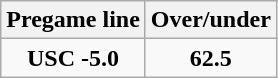<table class="wikitable">
<tr align="center">
<th style=>Pregame line</th>
<th style=>Over/under</th>
</tr>
<tr align="center">
<td><strong>USC -5.0</strong></td>
<td><strong>62.5</strong></td>
</tr>
</table>
